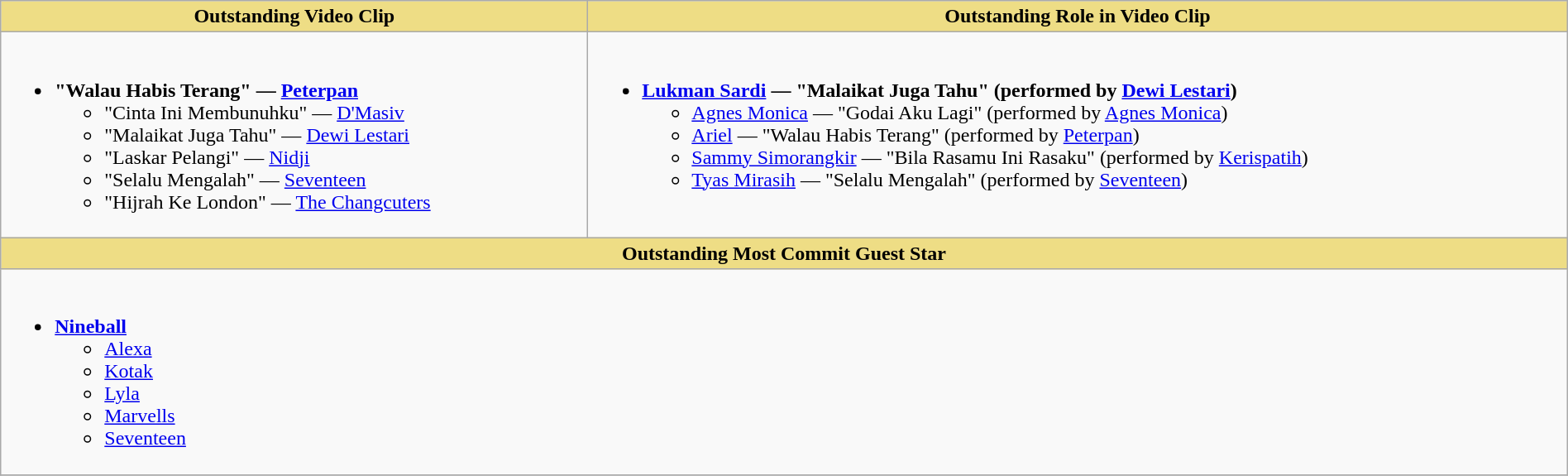<table class="wikitable" style="width:100%;">
<tr>
<th style="background:#EEDD85; width=50%">Outstanding Video Clip</th>
<th style="background:#EEDD85; width=50%">Outstanding Role in Video Clip</th>
</tr>
<tr>
<td valign= "top"><br><ul><li><strong>"Walau Habis Terang" — <a href='#'>Peterpan</a></strong><ul><li>"Cinta Ini Membunuhku" — <a href='#'>D'Masiv</a></li><li>"Malaikat Juga Tahu" — <a href='#'>Dewi Lestari</a></li><li>"Laskar Pelangi" — <a href='#'>Nidji</a></li><li>"Selalu Mengalah" — <a href='#'>Seventeen</a></li><li>"Hijrah Ke London" — <a href='#'>The Changcuters</a></li></ul></li></ul></td>
<td valign= "top"><br><ul><li><strong><a href='#'>Lukman Sardi</a> — "Malaikat Juga Tahu" (performed by <a href='#'>Dewi Lestari</a>)</strong><ul><li><a href='#'>Agnes Monica</a> — "Godai Aku Lagi" (performed by <a href='#'>Agnes Monica</a>)</li><li><a href='#'>Ariel</a> — "Walau Habis Terang" (performed by <a href='#'>Peterpan</a>)</li><li><a href='#'>Sammy Simorangkir</a> — "Bila Rasamu Ini Rasaku" (performed by <a href='#'>Kerispatih</a>)</li><li><a href='#'>Tyas Mirasih</a> — "Selalu Mengalah" (performed by <a href='#'>Seventeen</a>)</li></ul></li></ul></td>
</tr>
<tr>
<th style="background:#EEDD85; width=50%" colspan= "2">Outstanding Most Commit Guest Star</th>
</tr>
<tr>
<td valign= "top" colspan= "2"><br><ul><li><strong><a href='#'>Nineball</a></strong><ul><li><a href='#'>Alexa</a></li><li><a href='#'>Kotak</a></li><li><a href='#'>Lyla</a></li><li><a href='#'>Marvells</a></li><li><a href='#'>Seventeen</a></li></ul></li></ul></td>
</tr>
<tr>
</tr>
</table>
